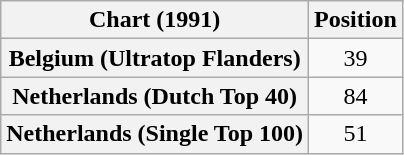<table class="wikitable sortable plainrowheaders" style="text-align:center">
<tr>
<th scope="col">Chart (1991)</th>
<th scope="col">Position</th>
</tr>
<tr>
<th scope="row">Belgium (Ultratop Flanders)</th>
<td>39</td>
</tr>
<tr>
<th scope="row">Netherlands (Dutch Top 40)</th>
<td>84</td>
</tr>
<tr>
<th scope="row">Netherlands (Single Top 100)</th>
<td>51</td>
</tr>
</table>
